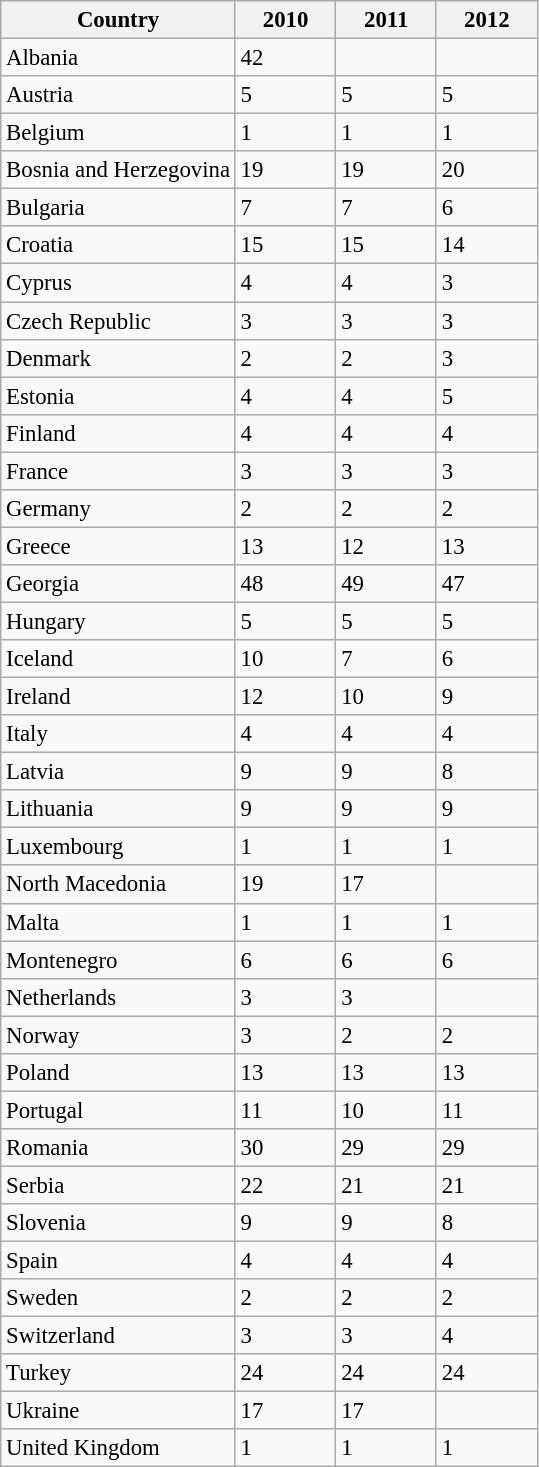<table class="sortable wikitable" style="font-size:95%;">
<tr bgcolor="#ffffff">
<th>Country</th>
<th width=60 ! data-sort-type="number">2010</th>
<th width=60 ! data-sort-type="number">2011</th>
<th width=60 ! data-sort-type="number">2012</th>
</tr>
<tr>
<td> Albania</td>
<td>42</td>
<td></td>
<td></td>
</tr>
<tr>
<td> Austria</td>
<td>5</td>
<td>5</td>
<td>5</td>
</tr>
<tr>
<td> Belgium</td>
<td>1</td>
<td>1</td>
<td>1</td>
</tr>
<tr>
<td> Bosnia and Herzegovina</td>
<td>19</td>
<td>19</td>
<td>20</td>
</tr>
<tr>
<td> Bulgaria</td>
<td>7</td>
<td>7</td>
<td>6</td>
</tr>
<tr>
<td> Croatia</td>
<td>15</td>
<td>15</td>
<td>14</td>
</tr>
<tr>
<td> Cyprus</td>
<td>4</td>
<td>4</td>
<td>3</td>
</tr>
<tr>
<td> Czech Republic</td>
<td>3</td>
<td>3</td>
<td>3</td>
</tr>
<tr>
<td> Denmark</td>
<td>2</td>
<td>2</td>
<td>3</td>
</tr>
<tr>
<td> Estonia</td>
<td>4</td>
<td>4</td>
<td>5</td>
</tr>
<tr>
<td> Finland</td>
<td>4</td>
<td>4</td>
<td>4</td>
</tr>
<tr>
<td> France</td>
<td>3</td>
<td>3</td>
<td>3</td>
</tr>
<tr>
<td> Germany</td>
<td>2</td>
<td>2</td>
<td>2</td>
</tr>
<tr>
<td> Greece</td>
<td>13</td>
<td>12</td>
<td>13</td>
</tr>
<tr>
<td> Georgia</td>
<td>48</td>
<td>49</td>
<td>47</td>
</tr>
<tr>
<td> Hungary</td>
<td>5</td>
<td>5</td>
<td>5</td>
</tr>
<tr>
<td> Iceland</td>
<td>10</td>
<td>7</td>
<td>6</td>
</tr>
<tr>
<td> Ireland</td>
<td>12</td>
<td>10</td>
<td>9</td>
</tr>
<tr>
<td> Italy</td>
<td>4</td>
<td>4</td>
<td>4</td>
</tr>
<tr>
<td> Latvia</td>
<td>9</td>
<td>9</td>
<td>8</td>
</tr>
<tr>
<td> Lithuania</td>
<td>9</td>
<td>9</td>
<td>9</td>
</tr>
<tr>
<td> Luxembourg</td>
<td>1</td>
<td>1</td>
<td>1</td>
</tr>
<tr>
<td>North Macedonia</td>
<td>19</td>
<td>17</td>
<td></td>
</tr>
<tr>
<td> Malta</td>
<td>1</td>
<td>1</td>
<td>1</td>
</tr>
<tr>
<td> Montenegro</td>
<td>6</td>
<td>6</td>
<td>6</td>
</tr>
<tr>
<td> Netherlands</td>
<td>3</td>
<td>3</td>
</tr>
<tr>
<td> Norway</td>
<td>3</td>
<td>2</td>
<td>2</td>
</tr>
<tr>
<td> Poland</td>
<td>13</td>
<td>13</td>
<td>13</td>
</tr>
<tr>
<td> Portugal</td>
<td>11</td>
<td>10</td>
<td>11</td>
</tr>
<tr>
<td> Romania</td>
<td>30</td>
<td>29</td>
<td>29</td>
</tr>
<tr>
<td> Serbia</td>
<td>22</td>
<td>21</td>
<td>21</td>
</tr>
<tr>
<td> Slovenia</td>
<td>9</td>
<td>9</td>
<td>8</td>
</tr>
<tr>
<td> Spain</td>
<td>4</td>
<td>4</td>
<td>4</td>
</tr>
<tr>
<td> Sweden</td>
<td>2</td>
<td>2</td>
<td>2</td>
</tr>
<tr>
<td> Switzerland</td>
<td>3</td>
<td>3</td>
<td>4</td>
</tr>
<tr>
<td> Turkey</td>
<td>24</td>
<td>24</td>
<td>24</td>
</tr>
<tr>
<td> Ukraine</td>
<td>17</td>
<td>17</td>
</tr>
<tr>
<td> United Kingdom</td>
<td>1</td>
<td>1</td>
<td>1</td>
</tr>
</table>
